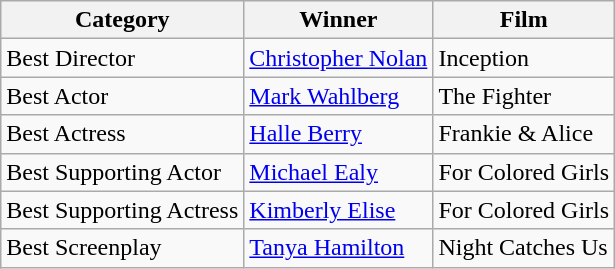<table class="wikitable">
<tr>
<th>Category</th>
<th>Winner</th>
<th>Film</th>
</tr>
<tr>
<td>Best Director</td>
<td><a href='#'>Christopher Nolan</a></td>
<td>Inception</td>
</tr>
<tr>
<td>Best Actor</td>
<td><a href='#'>Mark Wahlberg</a></td>
<td>The Fighter</td>
</tr>
<tr>
<td>Best Actress</td>
<td><a href='#'>Halle Berry</a></td>
<td>Frankie & Alice</td>
</tr>
<tr>
<td>Best Supporting Actor</td>
<td><a href='#'>Michael Ealy</a></td>
<td>For Colored Girls</td>
</tr>
<tr>
<td>Best Supporting Actress</td>
<td><a href='#'>Kimberly Elise</a></td>
<td>For Colored Girls</td>
</tr>
<tr>
<td>Best Screenplay</td>
<td><a href='#'>Tanya Hamilton</a></td>
<td>Night Catches Us</td>
</tr>
</table>
